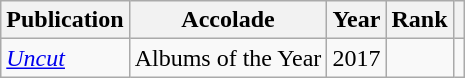<table class="sortable wikitable">
<tr>
<th>Publication</th>
<th>Accolade</th>
<th>Year</th>
<th>Rank</th>
<th class="unsortable"></th>
</tr>
<tr>
<td><em><a href='#'>Uncut</a></em></td>
<td>Albums of the Year</td>
<td>2017</td>
<td></td>
<td></td>
</tr>
</table>
